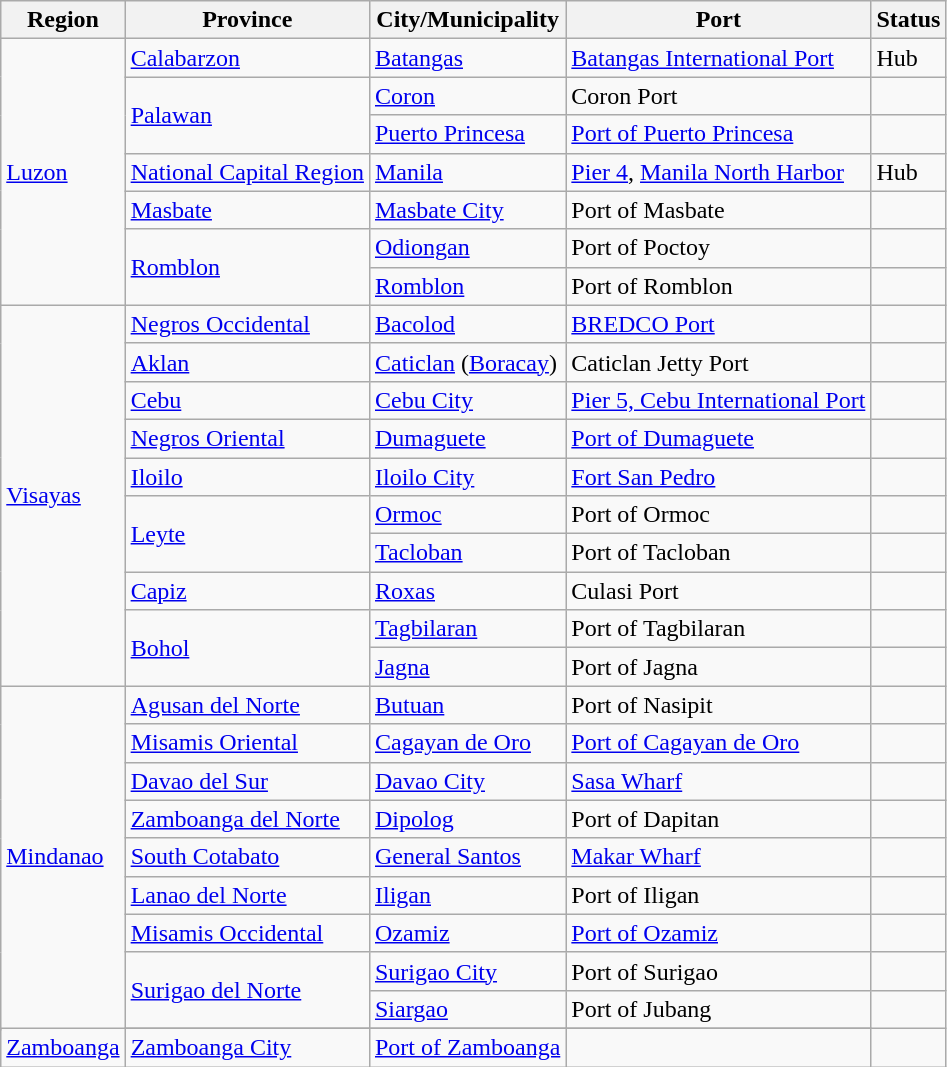<table class="wikitable sortable sticky-header">
<tr>
<th><strong>Region</strong></th>
<th><strong>Province</strong></th>
<th><strong>City/Municipality</strong></th>
<th><strong>Port</strong></th>
<th><strong>Status</strong></th>
</tr>
<tr>
<td rowspan="7"><a href='#'>Luzon</a></td>
<td><a href='#'>Calabarzon</a></td>
<td><a href='#'>Batangas</a></td>
<td><a href='#'>Batangas International Port</a></td>
<td>Hub</td>
</tr>
<tr>
<td rowspan=2><a href='#'>Palawan</a></td>
<td><a href='#'>Coron</a></td>
<td>Coron Port</td>
<td></td>
</tr>
<tr>
<td><a href='#'>Puerto Princesa</a></td>
<td><a href='#'>Port of Puerto Princesa</a></td>
<td></td>
</tr>
<tr>
<td><a href='#'>National Capital Region</a></td>
<td><a href='#'>Manila</a></td>
<td><a href='#'>Pier 4</a>, <a href='#'>Manila North Harbor</a></td>
<td>Hub</td>
</tr>
<tr>
<td><a href='#'>Masbate</a></td>
<td><a href='#'>Masbate City</a></td>
<td>Port of Masbate</td>
<td></td>
</tr>
<tr>
<td rowspan="2"><a href='#'>Romblon</a></td>
<td><a href='#'>Odiongan</a></td>
<td>Port of Poctoy</td>
<td></td>
</tr>
<tr>
<td><a href='#'>Romblon</a></td>
<td>Port of Romblon</td>
<td></td>
</tr>
<tr>
<td rowspan="10"><a href='#'>Visayas</a></td>
<td><a href='#'>Negros Occidental</a></td>
<td><a href='#'>Bacolod</a></td>
<td><a href='#'>BREDCO Port</a></td>
<td></td>
</tr>
<tr>
<td><a href='#'>Aklan</a></td>
<td><a href='#'>Caticlan</a> (<a href='#'>Boracay</a>)</td>
<td>Caticlan Jetty Port</td>
<td></td>
</tr>
<tr>
<td><a href='#'>Cebu</a></td>
<td><a href='#'>Cebu City</a></td>
<td><a href='#'>Pier 5, Cebu International Port</a></td>
<td></td>
</tr>
<tr>
<td><a href='#'>Negros Oriental</a></td>
<td><a href='#'>Dumaguete</a></td>
<td><a href='#'>Port of Dumaguete</a></td>
<td></td>
</tr>
<tr>
<td><a href='#'>Iloilo</a></td>
<td><a href='#'>Iloilo City</a></td>
<td><a href='#'>Fort San Pedro</a></td>
<td></td>
</tr>
<tr>
<td rowspan="2"><a href='#'>Leyte</a></td>
<td><a href='#'>Ormoc</a></td>
<td>Port of Ormoc</td>
<td></td>
</tr>
<tr>
<td><a href='#'>Tacloban</a></td>
<td>Port of Tacloban</td>
<td></td>
</tr>
<tr>
<td><a href='#'>Capiz</a></td>
<td><a href='#'>Roxas</a></td>
<td>Culasi Port</td>
<td></td>
</tr>
<tr>
<td rowspan="2"><a href='#'>Bohol</a></td>
<td><a href='#'>Tagbilaran</a></td>
<td>Port of Tagbilaran</td>
<td></td>
</tr>
<tr>
<td><a href='#'>Jagna</a></td>
<td>Port of Jagna</td>
<td></td>
</tr>
<tr>
<td rowspan="10"><a href='#'>Mindanao</a></td>
<td><a href='#'>Agusan del Norte</a></td>
<td><a href='#'>Butuan</a></td>
<td>Port of Nasipit</td>
<td></td>
</tr>
<tr>
<td><a href='#'>Misamis Oriental</a></td>
<td><a href='#'>Cagayan de Oro</a></td>
<td><a href='#'>Port of Cagayan de Oro</a></td>
<td></td>
</tr>
<tr>
<td><a href='#'>Davao del Sur</a></td>
<td><a href='#'>Davao City</a></td>
<td><a href='#'>Sasa Wharf</a></td>
<td></td>
</tr>
<tr>
<td><a href='#'>Zamboanga del Norte</a></td>
<td><a href='#'>Dipolog</a></td>
<td>Port of Dapitan</td>
<td></td>
</tr>
<tr>
<td><a href='#'>South Cotabato</a></td>
<td><a href='#'>General Santos</a></td>
<td><a href='#'>Makar Wharf</a></td>
<td></td>
</tr>
<tr>
<td><a href='#'>Lanao del Norte</a></td>
<td><a href='#'>Iligan</a></td>
<td>Port of Iligan</td>
<td></td>
</tr>
<tr>
<td><a href='#'>Misamis Occidental</a></td>
<td><a href='#'>Ozamiz</a></td>
<td><a href='#'>Port of Ozamiz</a></td>
<td></td>
</tr>
<tr>
<td rowspan="2"><a href='#'>Surigao del Norte</a></td>
<td><a href='#'>Surigao City</a></td>
<td>Port of Surigao</td>
<td></td>
</tr>
<tr>
<td><a href='#'>Siargao</a></td>
<td>Port of Jubang</td>
<td></td>
</tr>
<tr>
</tr>
<tr>
<td><a href='#'>Zamboanga</a></td>
<td><a href='#'>Zamboanga City</a></td>
<td><a href='#'>Port of Zamboanga</a></td>
<td></td>
</tr>
</table>
